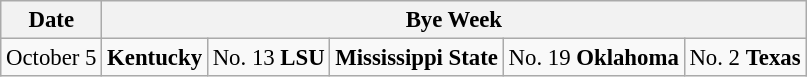<table class="wikitable" style="font-size:95%;">
<tr>
<th>Date</th>
<th colspan="5">Bye Week</th>
</tr>
<tr>
<td>October 5</td>
<td><strong>Kentucky</strong></td>
<td>No. 13 <strong>LSU</strong></td>
<td><strong>Mississippi State</strong></td>
<td>No. 19 <strong>Oklahoma</strong></td>
<td>No. 2 <strong>Texas</strong></td>
</tr>
</table>
